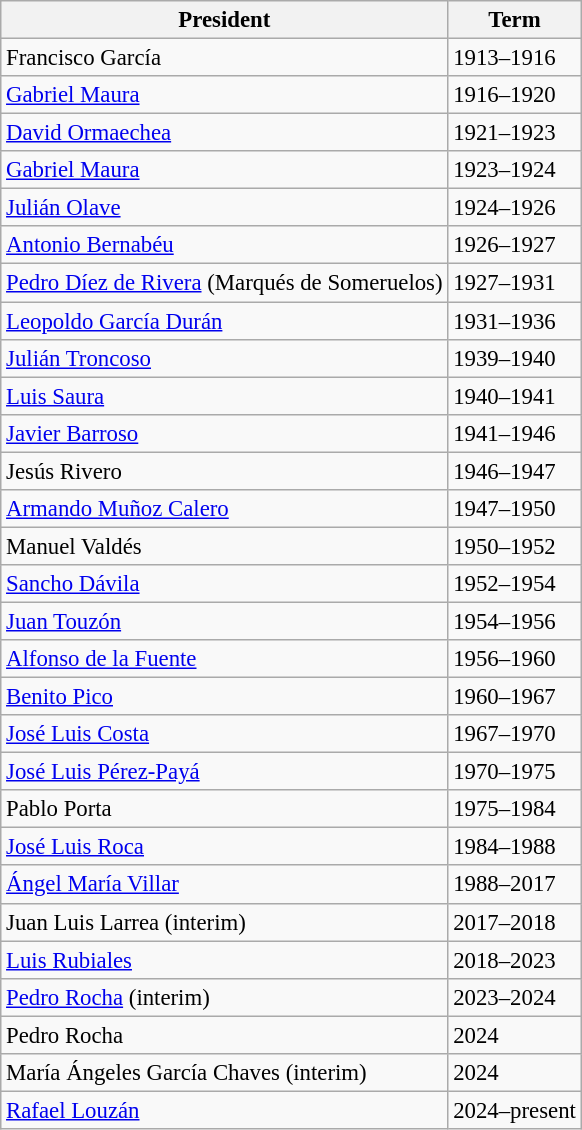<table class="wikitable" style="font-size: 95%;">
<tr>
<th>President</th>
<th>Term</th>
</tr>
<tr>
<td>Francisco García</td>
<td>1913–1916</td>
</tr>
<tr>
<td><a href='#'>Gabriel Maura</a></td>
<td>1916–1920</td>
</tr>
<tr>
<td><a href='#'>David Ormaechea</a></td>
<td>1921–1923</td>
</tr>
<tr>
<td><a href='#'>Gabriel Maura</a></td>
<td>1923–1924</td>
</tr>
<tr>
<td><a href='#'>Julián Olave</a></td>
<td>1924–1926</td>
</tr>
<tr>
<td><a href='#'>Antonio Bernabéu</a></td>
<td>1926–1927</td>
</tr>
<tr>
<td><a href='#'>Pedro Díez de Rivera</a> (Marqués de Someruelos)</td>
<td>1927–1931</td>
</tr>
<tr>
<td><a href='#'>Leopoldo García Durán</a></td>
<td>1931–1936</td>
</tr>
<tr>
<td><a href='#'>Julián Troncoso</a></td>
<td>1939–1940</td>
</tr>
<tr>
<td><a href='#'>Luis Saura</a></td>
<td>1940–1941</td>
</tr>
<tr>
<td><a href='#'>Javier Barroso</a></td>
<td>1941–1946</td>
</tr>
<tr>
<td>Jesús Rivero</td>
<td>1946–1947</td>
</tr>
<tr>
<td><a href='#'>Armando Muñoz Calero</a></td>
<td>1947–1950</td>
</tr>
<tr>
<td>Manuel Valdés</td>
<td>1950–1952</td>
</tr>
<tr>
<td><a href='#'>Sancho Dávila</a></td>
<td>1952–1954</td>
</tr>
<tr>
<td><a href='#'>Juan Touzón</a></td>
<td>1954–1956</td>
</tr>
<tr>
<td><a href='#'>Alfonso de la Fuente</a></td>
<td>1956–1960</td>
</tr>
<tr>
<td><a href='#'>Benito Pico</a></td>
<td>1960–1967</td>
</tr>
<tr>
<td><a href='#'>José Luis Costa</a></td>
<td>1967–1970</td>
</tr>
<tr>
<td><a href='#'>José Luis Pérez-Payá</a></td>
<td>1970–1975</td>
</tr>
<tr>
<td>Pablo Porta</td>
<td>1975–1984</td>
</tr>
<tr>
<td><a href='#'>José Luis Roca</a></td>
<td>1984–1988</td>
</tr>
<tr>
<td><a href='#'>Ángel María Villar</a></td>
<td>1988–2017</td>
</tr>
<tr>
<td>Juan Luis Larrea (interim)</td>
<td>2017–2018</td>
</tr>
<tr>
<td><a href='#'>Luis Rubiales</a></td>
<td>2018–2023</td>
</tr>
<tr>
<td><a href='#'>Pedro Rocha</a> (interim)</td>
<td>2023–2024</td>
</tr>
<tr>
<td>Pedro Rocha</td>
<td>2024</td>
</tr>
<tr>
<td>María Ángeles García Chaves (interim)</td>
<td>2024</td>
</tr>
<tr>
<td><a href='#'>Rafael Louzán</a></td>
<td>2024–present</td>
</tr>
</table>
